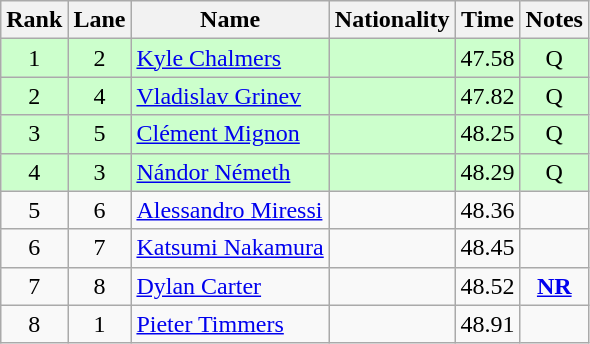<table class="wikitable sortable" style="text-align:center">
<tr>
<th>Rank</th>
<th>Lane</th>
<th>Name</th>
<th>Nationality</th>
<th>Time</th>
<th>Notes</th>
</tr>
<tr bgcolor=ccffcc>
<td>1</td>
<td>2</td>
<td align=left><a href='#'>Kyle Chalmers</a></td>
<td align=left></td>
<td>47.58</td>
<td>Q</td>
</tr>
<tr bgcolor=ccffcc>
<td>2</td>
<td>4</td>
<td align=left><a href='#'>Vladislav Grinev</a></td>
<td align=left></td>
<td>47.82</td>
<td>Q</td>
</tr>
<tr bgcolor=ccffcc>
<td>3</td>
<td>5</td>
<td align=left><a href='#'>Clément Mignon</a></td>
<td align=left></td>
<td>48.25</td>
<td>Q</td>
</tr>
<tr bgcolor=ccffcc>
<td>4</td>
<td>3</td>
<td align=left><a href='#'>Nándor Németh</a></td>
<td align=left></td>
<td>48.29</td>
<td>Q</td>
</tr>
<tr>
<td>5</td>
<td>6</td>
<td align=left><a href='#'>Alessandro Miressi</a></td>
<td align=left></td>
<td>48.36</td>
<td></td>
</tr>
<tr>
<td>6</td>
<td>7</td>
<td align=left><a href='#'>Katsumi Nakamura</a></td>
<td align=left></td>
<td>48.45</td>
<td></td>
</tr>
<tr>
<td>7</td>
<td>8</td>
<td align=left><a href='#'>Dylan Carter</a></td>
<td align=left></td>
<td>48.52</td>
<td><strong><a href='#'>NR</a></strong></td>
</tr>
<tr>
<td>8</td>
<td>1</td>
<td align=left><a href='#'>Pieter Timmers</a></td>
<td align=left></td>
<td>48.91</td>
<td></td>
</tr>
</table>
